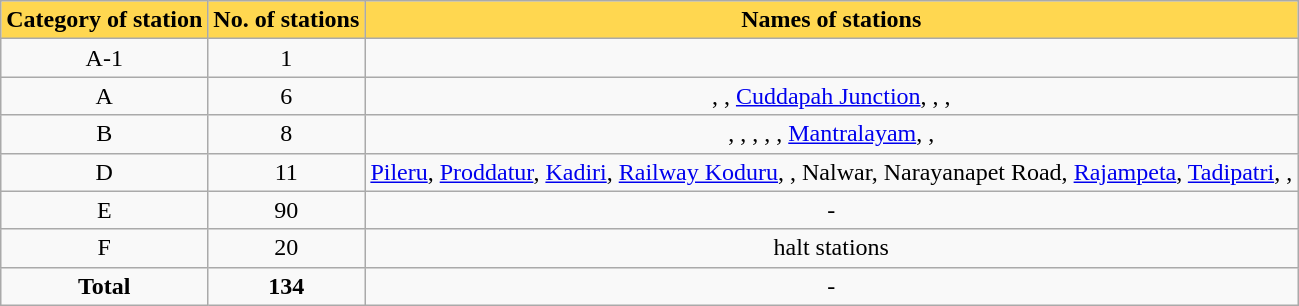<table class="wikitable sortable">
<tr>
<th style="background:#ffd750;" !>Category of station</th>
<th style="background:#ffd750;" !>No. of stations</th>
<th style="background:#ffd750;" !>Names of stations</th>
</tr>
<tr>
<td style="text-align:center;">A-1</td>
<td style="text-align:center;">1</td>
<td style="text-align:center;"></td>
</tr>
<tr>
<td style="text-align:center;">A</td>
<td style="text-align:center;">6</td>
<td style="text-align:center;">, , <a href='#'>Cuddapah Junction</a>, , , </td>
</tr>
<tr>
<td style="text-align:center;">B</td>
<td style="text-align:center;">8</td>
<td style="text-align:center;">, , , , , <a href='#'>Mantralayam</a>, , </td>
</tr>
<tr>
<td style="text-align:center;">D</td>
<td style="text-align:center;">11</td>
<td style="text-align:center;"><a href='#'>Pileru</a>, <a href='#'>Proddatur</a>, <a href='#'>Kadiri</a>, <a href='#'>Railway Koduru</a>, , Nalwar, Narayanapet Road, <a href='#'>Rajampeta</a>, <a href='#'>Tadipatri</a>, , </td>
</tr>
<tr>
<td style="text-align:center;">E</td>
<td style="text-align:center;">90</td>
<td style="text-align:center;">-</td>
</tr>
<tr>
<td style="text-align:center;">F</td>
<td style="text-align:center;">20</td>
<td style="text-align:center;">halt stations</td>
</tr>
<tr>
<td style="text-align:center;"><strong>Total</strong></td>
<td style="text-align:center;"><strong>134</strong></td>
<td style="text-align:center;">-</td>
</tr>
</table>
